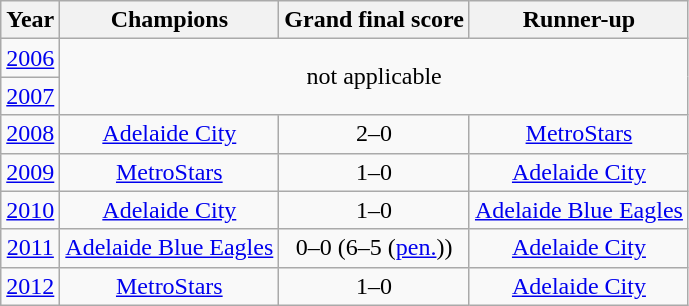<table align="center" class="wikitable">
<tr>
<th>Year</th>
<th>Champions</th>
<th>Grand final score</th>
<th>Runner-up</th>
</tr>
<tr align="center">
<td><a href='#'>2006</a></td>
<td rowspan=2 colspan=3>not applicable</td>
</tr>
<tr align="center">
<td><a href='#'>2007</a></td>
</tr>
<tr align="center">
<td><a href='#'>2008</a></td>
<td><a href='#'>Adelaide City</a></td>
<td>2–0</td>
<td><a href='#'>MetroStars</a></td>
</tr>
<tr align="center">
<td><a href='#'>2009</a></td>
<td><a href='#'>MetroStars</a></td>
<td>1–0</td>
<td><a href='#'>Adelaide City</a></td>
</tr>
<tr align="center">
<td><a href='#'>2010</a></td>
<td><a href='#'>Adelaide City</a></td>
<td>1–0</td>
<td><a href='#'>Adelaide Blue Eagles</a></td>
</tr>
<tr align="center">
<td><a href='#'>2011</a></td>
<td><a href='#'>Adelaide Blue Eagles</a></td>
<td>0–0 (6–5 (<a href='#'>pen.</a>))</td>
<td><a href='#'>Adelaide City</a></td>
</tr>
<tr align="center">
<td><a href='#'>2012</a></td>
<td><a href='#'>MetroStars</a></td>
<td>1–0</td>
<td><a href='#'>Adelaide City</a></td>
</tr>
</table>
